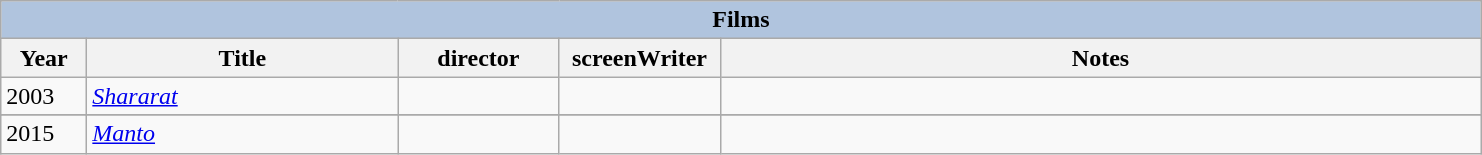<table class="wikitable sortable">
<tr>
<th colspan=5 style="background: LightSteelBlue;">Films</th>
</tr>
<tr>
<th style="width:50px;">Year</th>
<th style="width:200px;">Title</th>
<th style="width:100px;">director</th>
<th style="width:100px;">screenWriter</th>
<th class=unsortable style="width:500px;">Notes</th>
</tr>
<tr>
<td>2003</td>
<td><em><a href='#'>Shararat</a></em></td>
<td></td>
<td></td>
<td></td>
</tr>
<tr>
</tr>
<tr>
<td>2015</td>
<td><em><a href='#'>Manto</a></em></td>
<td></td>
<td></td>
<td></td>
</tr>
</table>
